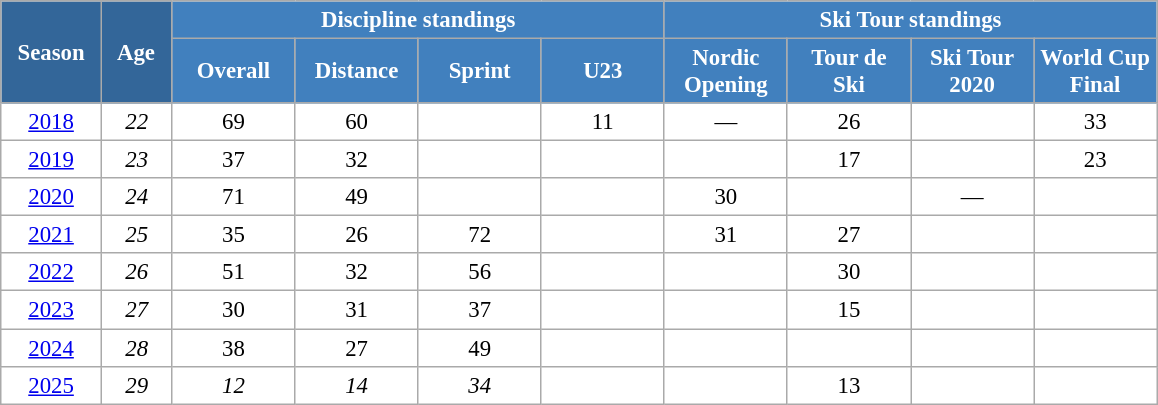<table class="wikitable" style="font-size:95%; text-align:center; border:grey solid 1px; border-collapse:collapse; background:#ffffff;">
<tr>
<th style="background-color:#369; color:white; width:60px;" rowspan="2"> Season </th>
<th style="background-color:#369; color:white; width:40px;" rowspan="2"> Age </th>
<th style="background-color:#4180be; color:white;" colspan="4">Discipline standings</th>
<th style="background-color:#4180be; color:white;" colspan="4">Ski Tour standings</th>
</tr>
<tr>
<th style="background-color:#4180be; color:white; width:75px;">Overall</th>
<th style="background-color:#4180be; color:white; width:75px;">Distance</th>
<th style="background-color:#4180be; color:white; width:75px;">Sprint</th>
<th style="background-color:#4180be; color:white; width:75px;">U23</th>
<th style="background-color:#4180be; color:white; width:75px;">Nordic<br>Opening</th>
<th style="background-color:#4180be; color:white; width:75px;">Tour de<br>Ski</th>
<th style="background-color:#4180be; color:white; width:75px;">Ski Tour<br>2020</th>
<th style="background-color:#4180be; color:white; width:75px;">World Cup<br>Final</th>
</tr>
<tr>
<td><a href='#'>2018</a></td>
<td><em>22</em></td>
<td>69</td>
<td>60</td>
<td></td>
<td>11</td>
<td>—</td>
<td>26</td>
<td></td>
<td>33</td>
</tr>
<tr>
<td><a href='#'>2019</a></td>
<td><em>23</em></td>
<td>37</td>
<td>32</td>
<td></td>
<td></td>
<td></td>
<td>17</td>
<td></td>
<td>23</td>
</tr>
<tr>
<td><a href='#'>2020</a></td>
<td><em>24</em></td>
<td>71</td>
<td>49</td>
<td></td>
<td></td>
<td>30</td>
<td></td>
<td>—</td>
<td></td>
</tr>
<tr>
<td><a href='#'>2021</a></td>
<td><em>25</em></td>
<td>35</td>
<td>26</td>
<td>72</td>
<td></td>
<td>31</td>
<td>27</td>
<td></td>
<td></td>
</tr>
<tr>
<td><a href='#'>2022</a></td>
<td><em>26</em></td>
<td>51</td>
<td>32</td>
<td>56</td>
<td></td>
<td></td>
<td>30</td>
<td></td>
<td></td>
</tr>
<tr>
<td><a href='#'>2023</a></td>
<td><em>27</em></td>
<td>30</td>
<td>31</td>
<td>37</td>
<td></td>
<td></td>
<td>15</td>
<td></td>
<td></td>
</tr>
<tr>
<td><a href='#'>2024</a></td>
<td><em>28</em></td>
<td>38</td>
<td>27</td>
<td>49</td>
<td></td>
<td></td>
<td></td>
<td></td>
<td></td>
</tr>
<tr>
<td><a href='#'>2025</a></td>
<td><em>29</em></td>
<td><em>12</em></td>
<td><em>14</em></td>
<td><em>34</em></td>
<td></td>
<td></td>
<td>13</td>
<td></td>
<td></td>
</tr>
</table>
